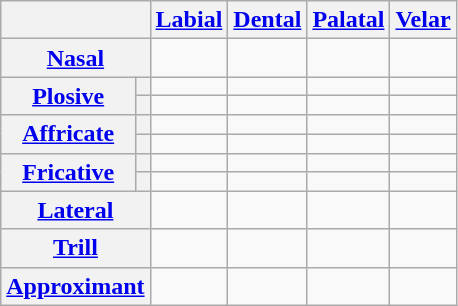<table class="wikitable" style="text-align: center">
<tr>
<th colspan="2"></th>
<th><a href='#'>Labial</a></th>
<th><a href='#'>Dental</a></th>
<th><a href='#'>Palatal</a></th>
<th><a href='#'>Velar</a></th>
</tr>
<tr>
<th colspan="2"><a href='#'>Nasal</a></th>
<td></td>
<td></td>
<td></td>
<td></td>
</tr>
<tr>
<th rowspan="2"><a href='#'>Plosive</a></th>
<th></th>
<td></td>
<td></td>
<td></td>
<td></td>
</tr>
<tr>
<th></th>
<td></td>
<td></td>
<td></td>
<td></td>
</tr>
<tr>
<th rowspan="2"><a href='#'>Affricate</a></th>
<th></th>
<td></td>
<td></td>
<td></td>
<td></td>
</tr>
<tr>
<th></th>
<td></td>
<td></td>
<td></td>
<td></td>
</tr>
<tr>
<th rowspan="2"><a href='#'>Fricative</a></th>
<th></th>
<td></td>
<td></td>
<td></td>
<td></td>
</tr>
<tr>
<th></th>
<td></td>
<td></td>
<td></td>
<td></td>
</tr>
<tr>
<th colspan="2"><a href='#'>Lateral</a></th>
<td></td>
<td></td>
<td></td>
<td></td>
</tr>
<tr>
<th colspan="2"><a href='#'>Trill</a></th>
<td></td>
<td></td>
<td></td>
<td></td>
</tr>
<tr>
<th colspan="2"><a href='#'>Approximant</a></th>
<td></td>
<td></td>
<td></td>
<td></td>
</tr>
</table>
